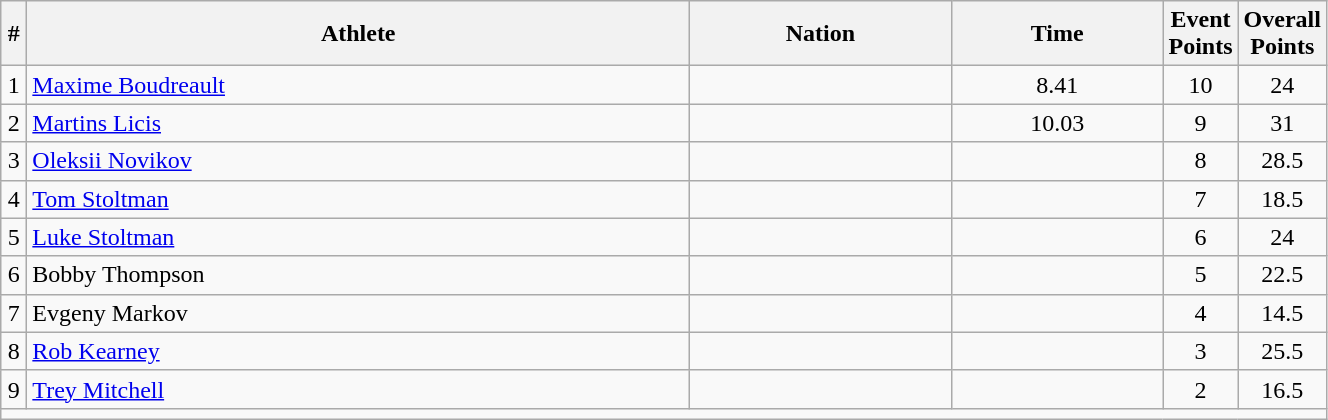<table class="wikitable sortable" style="text-align:center;width: 70%;">
<tr>
<th scope="col" style="width: 10px;">#</th>
<th scope="col">Athlete</th>
<th scope="col">Nation</th>
<th scope="col">Time</th>
<th scope="col" style="width: 10px;">Event Points</th>
<th scope="col" style="width: 10px;">Overall Points</th>
</tr>
<tr>
<td>1</td>
<td align=left><a href='#'>Maxime Boudreault</a></td>
<td align=left></td>
<td>8.41</td>
<td>10</td>
<td>24</td>
</tr>
<tr>
<td>2</td>
<td align=left><a href='#'>Martins Licis</a></td>
<td align=left></td>
<td>10.03</td>
<td>9</td>
<td>31</td>
</tr>
<tr>
<td>3</td>
<td align=left><a href='#'>Oleksii Novikov</a></td>
<td align=left></td>
<td></td>
<td>8</td>
<td>28.5</td>
</tr>
<tr>
<td>4</td>
<td align=left><a href='#'>Tom Stoltman</a></td>
<td align=left></td>
<td></td>
<td>7</td>
<td>18.5</td>
</tr>
<tr>
<td>5</td>
<td align=left><a href='#'>Luke Stoltman</a></td>
<td align=left></td>
<td></td>
<td>6</td>
<td>24</td>
</tr>
<tr>
<td>6</td>
<td align=left>Bobby Thompson</td>
<td align=left></td>
<td></td>
<td>5</td>
<td>22.5</td>
</tr>
<tr>
<td>7</td>
<td align=left>Evgeny Markov</td>
<td align=left></td>
<td></td>
<td>4</td>
<td>14.5</td>
</tr>
<tr>
<td>8</td>
<td align=left><a href='#'>Rob Kearney</a></td>
<td align=left></td>
<td></td>
<td>3</td>
<td>25.5</td>
</tr>
<tr>
<td>9</td>
<td align=left><a href='#'>Trey Mitchell</a></td>
<td align=left></td>
<td></td>
<td>2</td>
<td>16.5</td>
</tr>
<tr class="sortbottom">
<td colspan="6"></td>
</tr>
</table>
